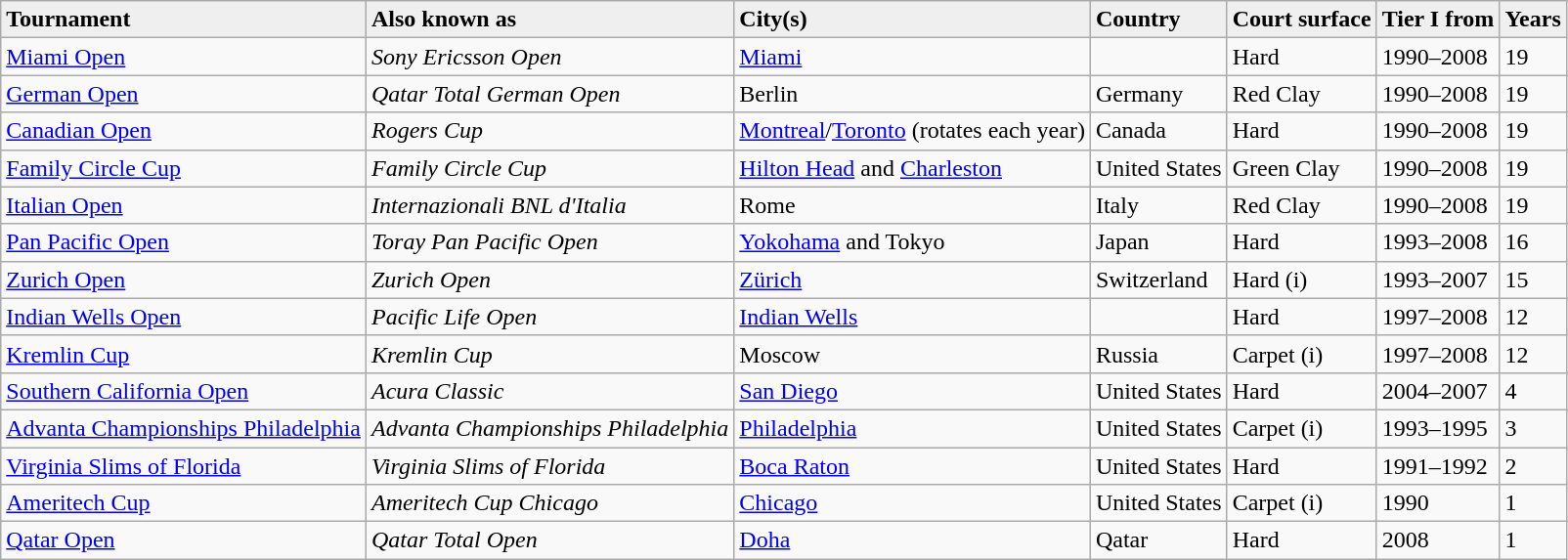<table class="sortable wikitable">
<tr bgcolor="efefef">
<td><strong>Tournament</strong></td>
<td><strong>Also known as</strong></td>
<td><strong>City(s)</strong></td>
<td><strong>Country</strong></td>
<td><strong>Court surface</strong></td>
<td><strong>Tier I from</strong></td>
<td><strong>Years</strong></td>
</tr>
<tr>
<td><a href='#'>Miami Open</a></td>
<td><em>Sony Ericsson Open</em></td>
<td><a href='#'>Miami</a></td>
<td></td>
<td>Hard</td>
<td>1990–2008</td>
<td>19</td>
</tr>
<tr>
<td><a href='#'>German Open</a></td>
<td><em>Qatar Total German Open</em></td>
<td>Berlin</td>
<td>Germany</td>
<td>Red Clay</td>
<td>1990–2008</td>
<td>19</td>
</tr>
<tr>
<td><a href='#'>Canadian Open</a></td>
<td><em>Rogers Cup</em></td>
<td><a href='#'>Montreal</a>/<a href='#'>Toronto</a> (rotates each year)</td>
<td>Canada</td>
<td>Hard</td>
<td>1990–2008</td>
<td>19</td>
</tr>
<tr>
<td><a href='#'>Family Circle Cup</a></td>
<td><em>Family Circle Cup</em></td>
<td><a href='#'>Hilton Head</a> and <a href='#'>Charleston</a></td>
<td>United States</td>
<td>Green Clay</td>
<td>1990–2008</td>
<td>19</td>
</tr>
<tr>
<td><a href='#'>Italian Open</a></td>
<td><em>Internazionali BNL d'Italia</em></td>
<td>Rome</td>
<td>Italy</td>
<td>Red Clay</td>
<td>1990–2008</td>
<td>19</td>
</tr>
<tr>
<td><a href='#'>Pan Pacific Open</a></td>
<td><em>Toray Pan Pacific Open</em></td>
<td><a href='#'>Yokohama</a> and Tokyo</td>
<td>Japan</td>
<td>Hard</td>
<td>1993–2008</td>
<td>16</td>
</tr>
<tr>
<td><a href='#'>Zurich Open</a></td>
<td><em>Zurich Open</em></td>
<td><a href='#'>Zürich</a></td>
<td>Switzerland</td>
<td>Hard (i)</td>
<td>1993–2007</td>
<td>15</td>
</tr>
<tr>
<td><a href='#'>Indian Wells Open</a></td>
<td><em>Pacific Life Open</em></td>
<td><a href='#'>Indian Wells</a></td>
<td></td>
<td>Hard</td>
<td>1997–2008</td>
<td>12</td>
</tr>
<tr>
<td><a href='#'>Kremlin Cup</a></td>
<td><em>Kremlin Cup</em></td>
<td>Moscow</td>
<td>Russia</td>
<td>Carpet (i)</td>
<td>1997–2008</td>
<td>12</td>
</tr>
<tr>
<td><a href='#'>Southern California Open</a></td>
<td><em>Acura Classic</em></td>
<td><a href='#'>San Diego</a></td>
<td>United States</td>
<td>Hard</td>
<td>2004–2007</td>
<td>4</td>
</tr>
<tr>
<td><a href='#'>Advanta Championships Philadelphia</a></td>
<td><em>Advanta Championships Philadelphia</em></td>
<td><a href='#'>Philadelphia</a></td>
<td>United States</td>
<td>Carpet (i)</td>
<td>1993–1995</td>
<td>3</td>
</tr>
<tr>
<td><a href='#'>Virginia Slims of Florida</a></td>
<td><em>Virginia Slims of Florida</em></td>
<td><a href='#'>Boca Raton</a></td>
<td>United States</td>
<td>Hard</td>
<td>1991–1992</td>
<td>2</td>
</tr>
<tr>
<td><a href='#'>Ameritech Cup</a></td>
<td><em>Ameritech Cup Chicago</em></td>
<td><a href='#'>Chicago</a></td>
<td>United States</td>
<td>Carpet (i)</td>
<td>1990</td>
<td>1</td>
</tr>
<tr>
<td><a href='#'>Qatar Open</a></td>
<td><em>Qatar Total Open</em></td>
<td><a href='#'>Doha</a></td>
<td>Qatar</td>
<td>Hard</td>
<td>2008</td>
<td>1</td>
</tr>
</table>
